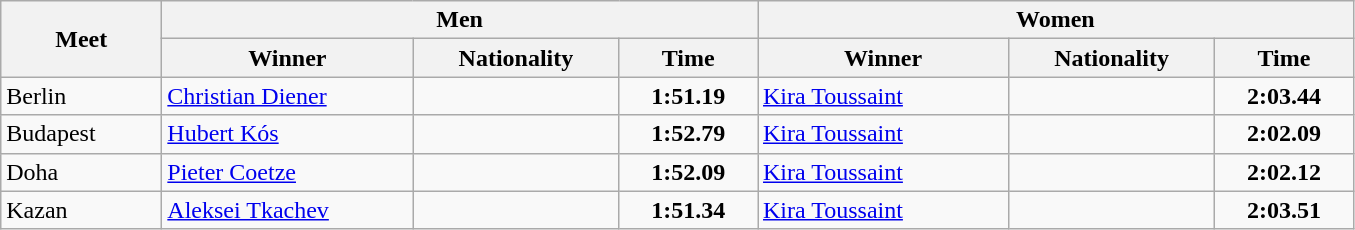<table class="wikitable">
<tr>
<th width=100 rowspan=2>Meet</th>
<th colspan=3>Men</th>
<th colspan=3>Women</th>
</tr>
<tr>
<th width=160>Winner</th>
<th width=130>Nationality</th>
<th width=85>Time</th>
<th width=160>Winner</th>
<th width=130>Nationality</th>
<th width=85>Time</th>
</tr>
<tr>
<td>Berlin</td>
<td><a href='#'>Christian Diener</a></td>
<td></td>
<td align=center><strong>1:51.19</strong></td>
<td><a href='#'>Kira Toussaint</a></td>
<td></td>
<td align=center><strong>2:03.44</strong></td>
</tr>
<tr>
<td>Budapest</td>
<td><a href='#'>Hubert Kós</a></td>
<td></td>
<td align=center><strong>1:52.79</strong></td>
<td><a href='#'>Kira Toussaint</a></td>
<td></td>
<td align=center><strong>2:02.09</strong></td>
</tr>
<tr>
<td>Doha</td>
<td><a href='#'>Pieter Coetze</a></td>
<td></td>
<td align=center><strong>1:52.09</strong></td>
<td><a href='#'>Kira Toussaint</a></td>
<td></td>
<td align=center><strong>2:02.12</strong></td>
</tr>
<tr>
<td>Kazan</td>
<td><a href='#'>Aleksei Tkachev</a></td>
<td></td>
<td align=center><strong>1:51.34</strong></td>
<td><a href='#'>Kira Toussaint</a></td>
<td></td>
<td align=center><strong>2:03.51</strong></td>
</tr>
</table>
